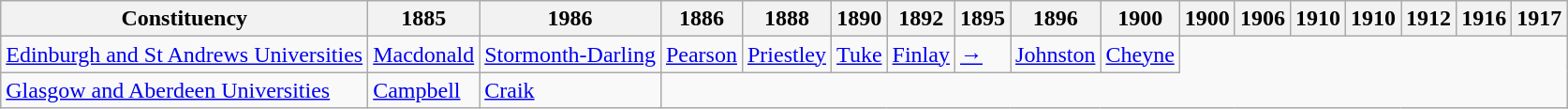<table class=wikitable sortable>
<tr>
<th>Constituency</th>
<th>1885</th>
<th>1986</th>
<th>1886</th>
<th>1888</th>
<th>1890</th>
<th>1892</th>
<th>1895</th>
<th>1896</th>
<th>1900</th>
<th>1900</th>
<th>1906</th>
<th>1910</th>
<th>1910</th>
<th>1912</th>
<th>1916</th>
<th>1917</th>
</tr>
<tr>
<td><a href='#'>Edinburgh and St Andrews Universities</a></td>
<td bgcolor=><a href='#'>Macdonald</a></td>
<td bgcolor=><a href='#'>Stormonth-Darling</a></td>
<td bgcolor=><a href='#'>Pearson</a></td>
<td bgcolor=><a href='#'>Priestley</a></td>
<td bgcolor=><a href='#'>Tuke</a></td>
<td bgcolor=><a href='#'>Finlay</a></td>
<td bgcolor=><a href='#'>→</a></td>
<td bgcolor=><a href='#'>Johnston</a></td>
<td bgcolor=><a href='#'>Cheyne</a></td>
</tr>
<tr>
<td><a href='#'>Glasgow and Aberdeen Universities</a></td>
<td bgcolor=><a href='#'>Campbell</a></td>
<td bgcolor=><a href='#'>Craik</a></td>
</tr>
</table>
